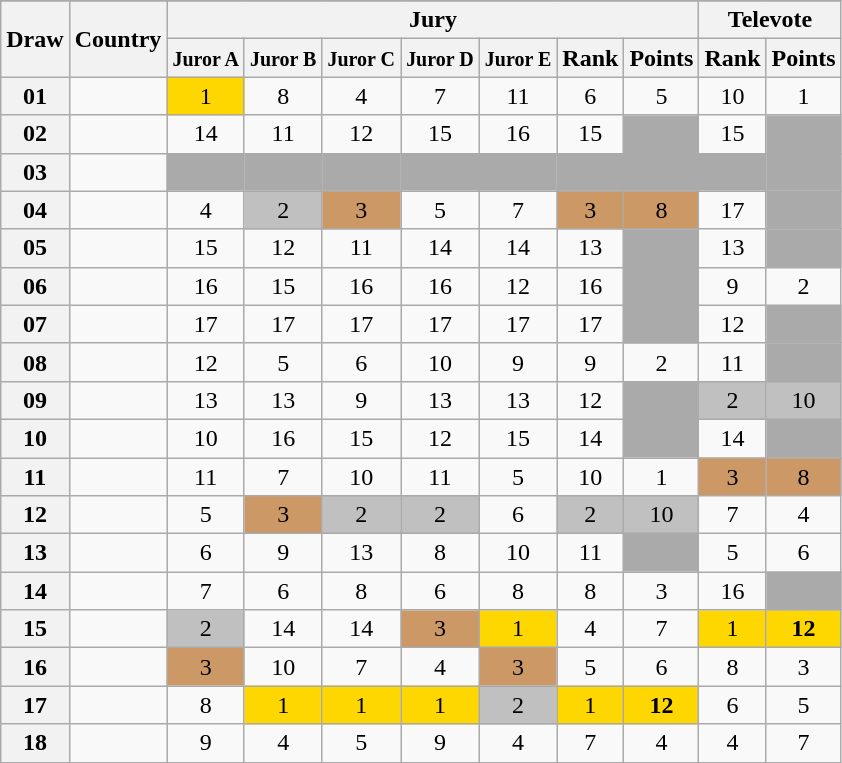<table class="sortable wikitable collapsible plainrowheaders" style="text-align:center;">
<tr>
</tr>
<tr>
<th scope="col" rowspan="2">Draw</th>
<th scope="col" rowspan="2">Country</th>
<th scope="col" colspan="7">Jury</th>
<th scope="col" colspan="2">Televote</th>
</tr>
<tr>
<th scope="col"><small>Juror A</small></th>
<th scope="col"><small>Juror B</small></th>
<th scope="col"><small>Juror C</small></th>
<th scope="col"><small>Juror D</small></th>
<th scope="col"><small>Juror E</small></th>
<th scope="col">Rank</th>
<th scope="col">Points</th>
<th scope="col">Rank</th>
<th scope="col">Points</th>
</tr>
<tr>
<th scope="row" style="text-align:center;">01</th>
<td style="text-align:left;"></td>
<td style="background:gold;">1</td>
<td>8</td>
<td>4</td>
<td>7</td>
<td>11</td>
<td>6</td>
<td>5</td>
<td>10</td>
<td>1</td>
</tr>
<tr>
<th scope="row" style="text-align:center;">02</th>
<td style="text-align:left;"></td>
<td>14</td>
<td>11</td>
<td>12</td>
<td>15</td>
<td>16</td>
<td>15</td>
<td style="background:#AAAAAA;"></td>
<td>15</td>
<td style="background:#AAAAAA;"></td>
</tr>
<tr class="sortbottom">
<th scope="row" style="text-align:center;">03</th>
<td style="text-align:left;"></td>
<td style="background:#AAAAAA;"></td>
<td style="background:#AAAAAA;"></td>
<td style="background:#AAAAAA;"></td>
<td style="background:#AAAAAA;"></td>
<td style="background:#AAAAAA;"></td>
<td style="background:#AAAAAA;"></td>
<td style="background:#AAAAAA;"></td>
<td style="background:#AAAAAA;"></td>
<td style="background:#AAAAAA;"></td>
</tr>
<tr>
<th scope="row" style="text-align:center;">04</th>
<td style="text-align:left;"></td>
<td>4</td>
<td style="background:silver;">2</td>
<td style="background:#CC9966;">3</td>
<td>5</td>
<td>7</td>
<td style="background:#CC9966;">3</td>
<td style="background:#CC9966;">8</td>
<td>17</td>
<td style="background:#AAAAAA;"></td>
</tr>
<tr>
<th scope="row" style="text-align:center;">05</th>
<td style="text-align:left;"></td>
<td>15</td>
<td>12</td>
<td>11</td>
<td>14</td>
<td>14</td>
<td>13</td>
<td style="background:#AAAAAA;"></td>
<td>13</td>
<td style="background:#AAAAAA;"></td>
</tr>
<tr>
<th scope="row" style="text-align:center;">06</th>
<td style="text-align:left;"></td>
<td>16</td>
<td>15</td>
<td>16</td>
<td>16</td>
<td>12</td>
<td>16</td>
<td style="background:#AAAAAA;"></td>
<td>9</td>
<td>2</td>
</tr>
<tr>
<th scope="row" style="text-align:center;">07</th>
<td style="text-align:left;"></td>
<td>17</td>
<td>17</td>
<td>17</td>
<td>17</td>
<td>17</td>
<td>17</td>
<td style="background:#AAAAAA;"></td>
<td>12</td>
<td style="background:#AAAAAA;"></td>
</tr>
<tr>
<th scope="row" style="text-align:center;">08</th>
<td style="text-align:left;"></td>
<td>12</td>
<td>5</td>
<td>6</td>
<td>10</td>
<td>9</td>
<td>9</td>
<td>2</td>
<td>11</td>
<td style="background:#AAAAAA;"></td>
</tr>
<tr>
<th scope="row" style="text-align:center;">09</th>
<td style="text-align:left;"></td>
<td>13</td>
<td>13</td>
<td>9</td>
<td>13</td>
<td>13</td>
<td>12</td>
<td style="background:#AAAAAA;"></td>
<td style="background:silver;">2</td>
<td style="background:silver;">10</td>
</tr>
<tr>
<th scope="row" style="text-align:center;">10</th>
<td style="text-align:left;"></td>
<td>10</td>
<td>16</td>
<td>15</td>
<td>12</td>
<td>15</td>
<td>14</td>
<td style="background:#AAAAAA;"></td>
<td>14</td>
<td style="background:#AAAAAA;"></td>
</tr>
<tr>
<th scope="row" style="text-align:center;">11</th>
<td style="text-align:left;"></td>
<td>11</td>
<td>7</td>
<td>10</td>
<td>11</td>
<td>5</td>
<td>10</td>
<td>1</td>
<td style="background:#CC9966;">3</td>
<td style="background:#CC9966;">8</td>
</tr>
<tr>
<th scope="row" style="text-align:center;">12</th>
<td style="text-align:left;"></td>
<td>5</td>
<td style="background:#CC9966;">3</td>
<td style="background:silver;">2</td>
<td style="background:silver;">2</td>
<td>6</td>
<td style="background:silver;">2</td>
<td style="background:silver;">10</td>
<td>7</td>
<td>4</td>
</tr>
<tr>
<th scope="row" style="text-align:center;">13</th>
<td style="text-align:left;"></td>
<td>6</td>
<td>9</td>
<td>13</td>
<td>8</td>
<td>10</td>
<td>11</td>
<td style="background:#AAAAAA;"></td>
<td>5</td>
<td>6</td>
</tr>
<tr>
<th scope="row" style="text-align:center;">14</th>
<td style="text-align:left;"></td>
<td>7</td>
<td>6</td>
<td>8</td>
<td>6</td>
<td>8</td>
<td>8</td>
<td>3</td>
<td>16</td>
<td style="background:#AAAAAA;"></td>
</tr>
<tr>
<th scope="row" style="text-align:center;">15</th>
<td style="text-align:left;"></td>
<td style="background:silver;">2</td>
<td>14</td>
<td>14</td>
<td style="background:#CC9966;">3</td>
<td style="background:gold;">1</td>
<td>4</td>
<td>7</td>
<td style="background:gold;">1</td>
<td style="background:gold;"><strong>12</strong></td>
</tr>
<tr>
<th scope="row" style="text-align:center;">16</th>
<td style="text-align:left;"></td>
<td style="background:#CC9966;">3</td>
<td>10</td>
<td>7</td>
<td>4</td>
<td style="background:#CC9966;">3</td>
<td>5</td>
<td>6</td>
<td>8</td>
<td>3</td>
</tr>
<tr>
<th scope="row" style="text-align:center;">17</th>
<td style="text-align:left;"></td>
<td>8</td>
<td style="background:gold;">1</td>
<td style="background:gold;">1</td>
<td style="background:gold;">1</td>
<td style="background:silver;">2</td>
<td style="background:gold;">1</td>
<td style="background:gold;"><strong>12</strong></td>
<td>6</td>
<td>5</td>
</tr>
<tr>
<th scope="row" style="text-align:center;">18</th>
<td style="text-align:left;"></td>
<td>9</td>
<td>4</td>
<td>5</td>
<td>9</td>
<td>4</td>
<td>7</td>
<td>4</td>
<td>4</td>
<td>7</td>
</tr>
</table>
